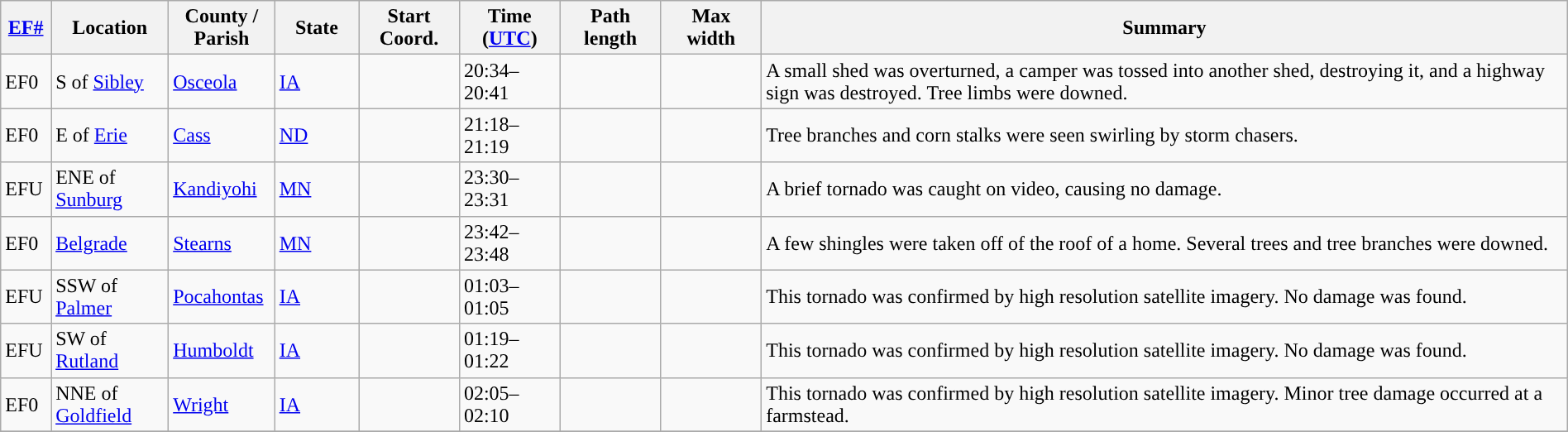<table class="wikitable sortable" style="width:100%;">
<tr>
<th scope="col"  style="width:3%; text-align:center;"><a href='#'>EF#</a></th>
<th scope="col"  style="width:7%; text-align:center;" class="unsortable">Location</th>
<th scope="col"  style="width:6%; text-align:center;" class="unsortable">County / Parish</th>
<th scope="col"  style="width:5%; text-align:center;">State</th>
<th scope="col"  style="width:6%; text-align:center;">Start Coord.</th>
<th scope="col"  style="width:6%; text-align:center;">Time (<a href='#'>UTC</a>)</th>
<th scope="col"  style="width:6%; text-align:center;">Path length</th>
<th scope="col"  style="width:6%; text-align:center;">Max width</th>
<th scope="col" class="unsortable" style="width:48%; text-align:center;">Summary</th>
</tr>
<tr>
<td>EF0</td>
<td>S of <a href='#'>Sibley</a></td>
<td><a href='#'>Osceola</a></td>
<td><a href='#'>IA</a></td>
<td></td>
<td>20:34–20:41</td>
<td></td>
<td></td>
<td>A small shed was overturned, a camper was tossed into another shed, destroying it, and a highway sign was destroyed. Tree limbs were downed.</td>
</tr>
<tr>
<td>EF0</td>
<td>E of <a href='#'>Erie</a></td>
<td><a href='#'>Cass</a></td>
<td><a href='#'>ND</a></td>
<td></td>
<td>21:18–21:19</td>
<td></td>
<td></td>
<td>Tree branches and corn stalks were seen swirling by storm chasers.</td>
</tr>
<tr>
<td>EFU</td>
<td>ENE of <a href='#'>Sunburg</a></td>
<td><a href='#'>Kandiyohi</a></td>
<td><a href='#'>MN</a></td>
<td></td>
<td>23:30–23:31</td>
<td></td>
<td></td>
<td>A brief tornado was caught on video, causing no damage.</td>
</tr>
<tr>
<td>EF0</td>
<td><a href='#'>Belgrade</a></td>
<td><a href='#'>Stearns</a></td>
<td><a href='#'>MN</a></td>
<td></td>
<td>23:42–23:48</td>
<td></td>
<td></td>
<td>A few shingles were taken off of the roof of a home. Several trees and tree branches were downed.</td>
</tr>
<tr>
<td>EFU</td>
<td>SSW of <a href='#'>Palmer</a></td>
<td><a href='#'>Pocahontas</a></td>
<td><a href='#'>IA</a></td>
<td></td>
<td>01:03–01:05</td>
<td></td>
<td></td>
<td>This tornado was confirmed by high resolution satellite imagery. No damage was found.</td>
</tr>
<tr>
<td>EFU</td>
<td>SW of <a href='#'>Rutland</a></td>
<td><a href='#'>Humboldt</a></td>
<td><a href='#'>IA</a></td>
<td></td>
<td>01:19–01:22</td>
<td></td>
<td></td>
<td>This tornado was confirmed by high resolution satellite imagery. No damage was found.</td>
</tr>
<tr>
<td>EF0</td>
<td>NNE of <a href='#'>Goldfield</a></td>
<td><a href='#'>Wright</a></td>
<td><a href='#'>IA</a></td>
<td></td>
<td>02:05–02:10</td>
<td></td>
<td></td>
<td>This tornado was confirmed by high resolution satellite imagery. Minor tree damage occurred at a farmstead.</td>
</tr>
<tr>
</tr>
</table>
